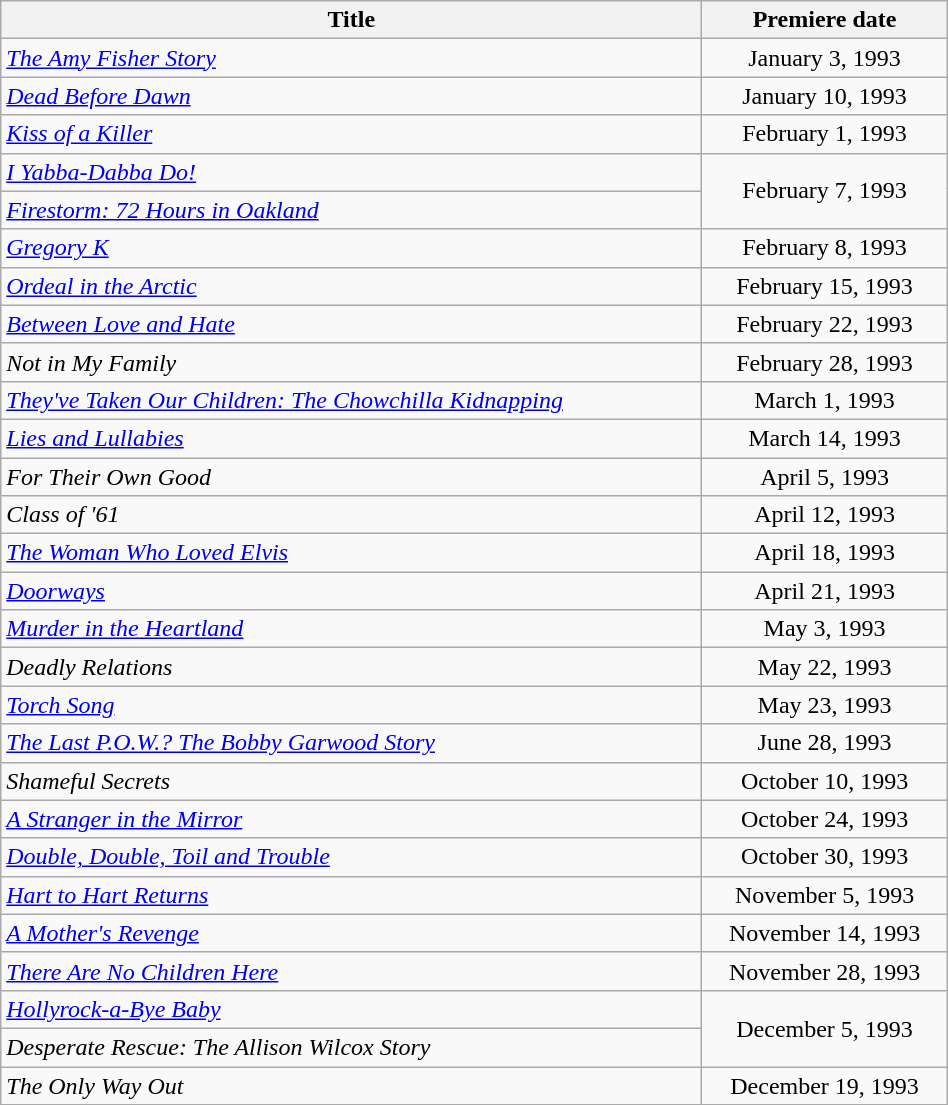<table class="wikitable plainrowheaders sortable" style="width:50%;text-align:center;">
<tr>
<th scope="col" style="width:40%;">Title</th>
<th scope="col" style="width:14%;">Premiere date</th>
</tr>
<tr>
<td scope="row" style="text-align:left;"><em><a href='#'>The Amy Fisher Story</a></em></td>
<td>January 3, 1993</td>
</tr>
<tr>
<td scope="row" style="text-align:left;"><em><a href='#'>Dead Before Dawn</a></em></td>
<td>January 10, 1993</td>
</tr>
<tr>
<td scope="row" style="text-align:left;"><em><a href='#'>Kiss of a Killer</a></em></td>
<td>February 1, 1993</td>
</tr>
<tr>
<td scope="row" style="text-align:left;"><em><a href='#'>I Yabba-Dabba Do!</a></em></td>
<td rowspan="2">February 7, 1993</td>
</tr>
<tr>
<td scope="row" style="text-align:left;"><em><a href='#'>Firestorm: 72 Hours in Oakland</a></em></td>
</tr>
<tr>
<td scope="row" style="text-align:left;"><em><a href='#'>Gregory K</a></em></td>
<td>February 8, 1993</td>
</tr>
<tr>
<td scope="row" style="text-align:left;"><em><a href='#'>Ordeal in the Arctic</a></em></td>
<td>February 15, 1993</td>
</tr>
<tr>
<td scope="row" style="text-align:left;"><em><a href='#'>Between Love and Hate</a></em></td>
<td>February 22, 1993</td>
</tr>
<tr>
<td scope="row" style="text-align:left;"><em>Not in My Family</em></td>
<td>February 28, 1993</td>
</tr>
<tr>
<td scope="row" style="text-align:left;"><em><a href='#'>They've Taken Our Children: The Chowchilla Kidnapping</a></em></td>
<td>March 1, 1993</td>
</tr>
<tr>
<td scope="row" style="text-align:left;"><em><a href='#'>Lies and Lullabies</a></em></td>
<td>March 14, 1993</td>
</tr>
<tr>
<td scope="row" style="text-align:left;"><em>For Their Own Good</em></td>
<td>April 5, 1993</td>
</tr>
<tr>
<td scope="row" style="text-align:left;"><em>Class of '61</em></td>
<td>April 12, 1993</td>
</tr>
<tr>
<td scope="row" style="text-align:left;"><em><a href='#'>The Woman Who Loved Elvis</a></em></td>
<td>April 18, 1993</td>
</tr>
<tr>
<td scope="row" style="text-align:left;"><em><a href='#'>Doorways</a></em></td>
<td>April 21, 1993</td>
</tr>
<tr>
<td scope="row" style="text-align:left;"><em><a href='#'>Murder in the Heartland</a></em></td>
<td>May 3, 1993</td>
</tr>
<tr>
<td scope="row" style="text-align:left;"><em>Deadly Relations</em></td>
<td>May 22, 1993</td>
</tr>
<tr>
<td scope="row" style="text-align:left;"><em><a href='#'>Torch Song</a></em></td>
<td>May 23, 1993</td>
</tr>
<tr>
<td scope="row" style="text-align:left;"><em><a href='#'>The Last P.O.W.? The Bobby Garwood Story</a></em></td>
<td>June 28, 1993</td>
</tr>
<tr>
<td scope="row" style="text-align:left;"><em>Shameful Secrets</em></td>
<td>October 10, 1993</td>
</tr>
<tr>
<td scope="row" style="text-align:left;"><em><a href='#'>A Stranger in the Mirror</a></em></td>
<td>October 24, 1993</td>
</tr>
<tr>
<td scope="row" style="text-align:left;"><em><a href='#'>Double, Double, Toil and Trouble</a></em></td>
<td>October 30, 1993</td>
</tr>
<tr>
<td scope="row" style="text-align:left;"><em><a href='#'>Hart to Hart Returns</a></em></td>
<td>November 5, 1993</td>
</tr>
<tr>
<td scope="row" style="text-align:left;"><em><a href='#'>A Mother's Revenge</a></em></td>
<td>November 14, 1993</td>
</tr>
<tr>
<td scope="row" style="text-align:left;"><em><a href='#'>There Are No Children Here</a></em></td>
<td>November 28, 1993</td>
</tr>
<tr>
<td scope="row" style="text-align:left;"><em><a href='#'>Hollyrock-a-Bye Baby</a></em></td>
<td rowspan="2">December 5, 1993</td>
</tr>
<tr>
<td scope="row" style="text-align:left;"><em>Desperate Rescue: The Allison Wilcox Story</em></td>
</tr>
<tr>
<td scope="row" style="text-align:left;"><em>The Only Way Out</em></td>
<td rowspan="2">December 19, 1993</td>
</tr>
</table>
